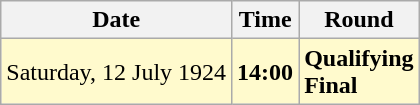<table class="wikitable">
<tr>
<th>Date</th>
<th>Time</th>
<th>Round</th>
</tr>
<tr style=background:lemonchiffon>
<td>Saturday, 12 July 1924</td>
<td><strong>14:00</strong></td>
<td><strong>Qualifying</strong><br><strong>Final</strong></td>
</tr>
</table>
